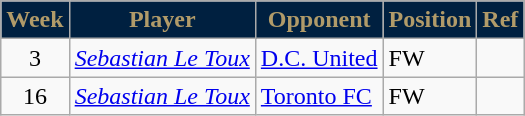<table class=wikitable>
<tr>
<th style="background:#002040; color:#B19B69; text-align:center;">Week</th>
<th style="background:#002040; color:#B19B69; text-align:center;">Player</th>
<th style="background:#002040; color:#B19B69; text-align:center;">Opponent</th>
<th style="background:#002040; color:#B19B69; text-align:center;">Position</th>
<th style="background:#002040; color:#B19B69; text-align:center;">Ref</th>
</tr>
<tr>
<td align=center rowspan="1">3</td>
<td> <em><a href='#'>Sebastian Le Toux</a></em></td>
<td><a href='#'>D.C. United</a></td>
<td>FW</td>
<td></td>
</tr>
<tr>
<td align=center rowspan="1">16</td>
<td> <em><a href='#'>Sebastian Le Toux</a></em></td>
<td><a href='#'>Toronto FC</a></td>
<td>FW</td>
<td></td>
</tr>
</table>
